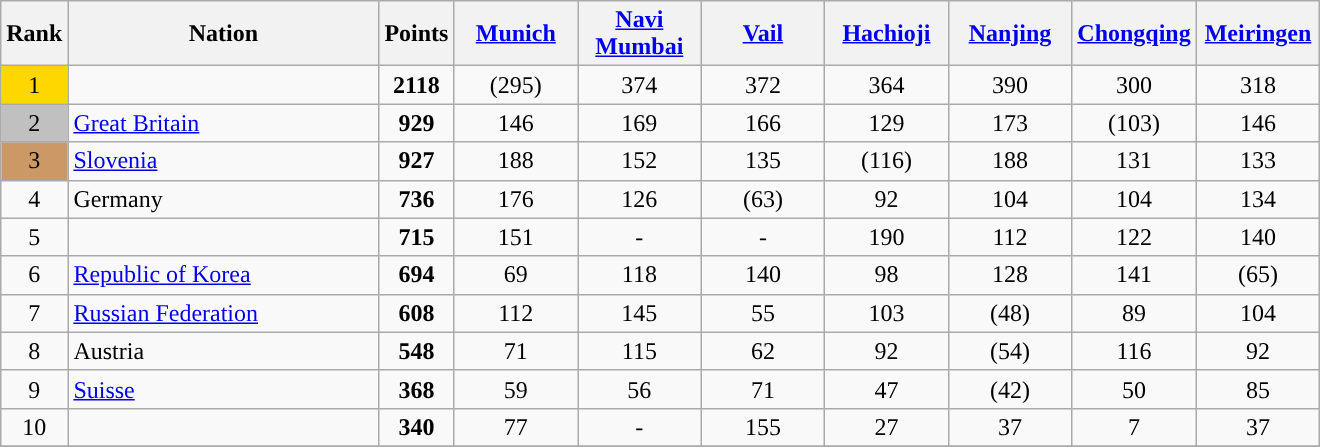<table class="wikitable sortable">
<tr>
<th>Rank</th>
<th width = "200">Nation</th>
<th>Points</th>
<th width = "75" data-sort-type="number"><a href='#'>Munich</a></th>
<th width = "75" data-sort-type="number"><a href='#'>Navi Mumbai</a></th>
<th width = "75" data-sort-type="number"><a href='#'>Vail</a></th>
<th width = "75" data-sort-type="number"><a href='#'>Hachioji</a></th>
<th width = "75" data-sort-type="number"><a href='#'>Nanjing</a></th>
<th width = "75" data-sort-type="number"><a href='#'>Chongqing</a></th>
<th width = "75" data-sort-type="number"><a href='#'>Meiringen</a></th>
</tr>
<tr>
<td align="center" style="background: gold">1</td>
<td></td>
<td align="center"><strong>2118</strong></td>
<td align="center">(295)</td>
<td align="center">374</td>
<td align="center">372</td>
<td align="center">364</td>
<td align="center">390</td>
<td align="center">300</td>
<td align="center">318</td>
</tr>
<tr>
<td align="center" style="background: silver">2</td>
<td> <a href='#'>Great Britain</a></td>
<td align="center"><strong>929</strong></td>
<td align="center">146</td>
<td align="center">169</td>
<td align="center">166</td>
<td align="center">129</td>
<td align="center">173</td>
<td align="center">(103)</td>
<td align="center">146</td>
</tr>
<tr>
<td align="center" style="background: #cc9966">3</td>
<td> <a href='#'>Slovenia</a></td>
<td align="center"><strong>927</strong></td>
<td align="center">188</td>
<td align="center">152</td>
<td align="center">135</td>
<td align="center">(116)</td>
<td align="center">188</td>
<td align="center">131</td>
<td align="center">133</td>
</tr>
<tr>
<td align="center">4</td>
<td> Germany</td>
<td align="center"><strong>736</strong></td>
<td align="center">176</td>
<td align="center">126</td>
<td align="center">(63)</td>
<td align="center">92</td>
<td align="center">104</td>
<td align="center">104</td>
<td align="center">134</td>
</tr>
<tr>
<td align="center">5</td>
<td></td>
<td align="center"><strong>715</strong></td>
<td align="center">151</td>
<td align="center">-</td>
<td align="center">-</td>
<td align="center">190</td>
<td align="center">112</td>
<td align="center">122</td>
<td align="center">140</td>
</tr>
<tr>
<td align="center">6</td>
<td> <a href='#'>Republic of Korea</a></td>
<td align="center"><strong>694</strong></td>
<td align="center">69</td>
<td align="center">118</td>
<td align="center">140</td>
<td align="center">98</td>
<td align="center">128</td>
<td align="center">141</td>
<td align="center">(65)</td>
</tr>
<tr>
<td align="center">7</td>
<td> <a href='#'>Russian Federation</a></td>
<td align="center"><strong>608</strong></td>
<td align="center">112</td>
<td align="center">145</td>
<td align="center">55</td>
<td align="center">103</td>
<td align="center">(48)</td>
<td align="center">89</td>
<td align="center">104</td>
</tr>
<tr>
<td align="center">8</td>
<td> Austria</td>
<td align="center"><strong>548</strong></td>
<td align="center">71</td>
<td align="center">115</td>
<td align="center">62</td>
<td align="center">92</td>
<td align="center">(54)</td>
<td align="center">116</td>
<td align="center">92</td>
</tr>
<tr>
<td align="center">9</td>
<td> <a href='#'>Suisse</a></td>
<td align="center"><strong>368</strong></td>
<td align="center">59</td>
<td align="center">56</td>
<td align="center">71</td>
<td align="center">47</td>
<td align="center">(42)</td>
<td align="center">50</td>
<td align="center">85</td>
</tr>
<tr>
<td align="center">10</td>
<td></td>
<td align="center"><strong>340</strong></td>
<td align="center">77</td>
<td align="center">-</td>
<td align="center">155</td>
<td align="center">27</td>
<td align="center">37</td>
<td align="center">7</td>
<td align="center">37</td>
</tr>
<tr>
</tr>
</table>
